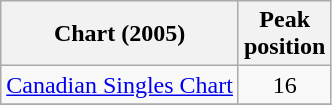<table class="wikitable sortable">
<tr>
<th align="left">Chart (2005)</th>
<th align="center">Peak <br>position</th>
</tr>
<tr>
<td align="left"><a href='#'>Canadian Singles Chart</a></td>
<td align="center">16</td>
</tr>
<tr>
</tr>
</table>
